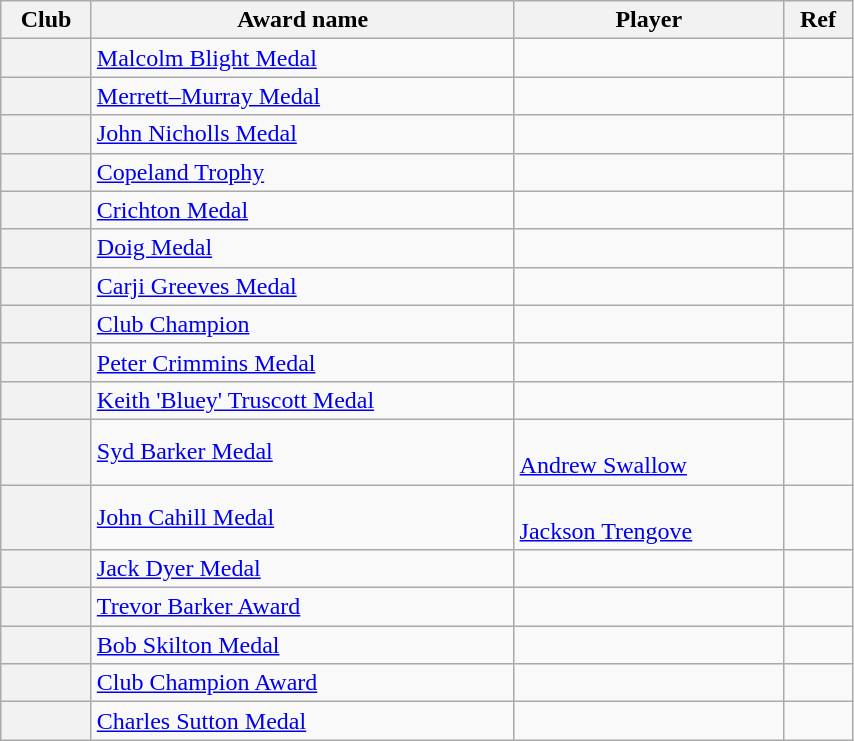<table class="wikitable plainrowheaders sortable"  style="text-align:left; width:45%;">
<tr>
<th scope="col">Club</th>
<th scope="col">Award name</th>
<th scope="col">Player</th>
<th scope="col" class="unsortable">Ref</th>
</tr>
<tr>
<th scope="row"></th>
<td><a href='#'>Malcolm Blight Medal</a></td>
<td></td>
<td align=center></td>
</tr>
<tr>
<th scope="row"></th>
<td><a href='#'>Merrett–Murray Medal</a></td>
<td></td>
<td align=center></td>
</tr>
<tr>
<th scope="row"></th>
<td><a href='#'>John Nicholls Medal</a></td>
<td></td>
<td align=center></td>
</tr>
<tr>
<th scope="row"></th>
<td><a href='#'>Copeland Trophy</a></td>
<td></td>
<td align=center></td>
</tr>
<tr>
<th scope="row"></th>
<td><a href='#'>Crichton Medal</a></td>
<td></td>
<td align=center></td>
</tr>
<tr>
<th scope="row"></th>
<td><a href='#'>Doig Medal</a></td>
<td></td>
<td align=center></td>
</tr>
<tr>
<th scope="row"></th>
<td><a href='#'>Carji Greeves Medal</a></td>
<td></td>
<td align=center></td>
</tr>
<tr>
<th scope="row"></th>
<td><a href='#'>Club Champion</a></td>
<td></td>
<td align=center></td>
</tr>
<tr>
<th scope="row"></th>
<td><a href='#'>Peter Crimmins Medal</a></td>
<td></td>
<td align=center></td>
</tr>
<tr>
<th scope="row"></th>
<td><a href='#'>Keith 'Bluey' Truscott Medal</a></td>
<td></td>
<td align=center></td>
</tr>
<tr>
<th scope="row"></th>
<td><a href='#'>Syd Barker Medal</a></td>
<td><br><a href='#'>Andrew Swallow</a></td>
<td align=center></td>
</tr>
<tr>
<th scope="row"></th>
<td><a href='#'>John Cahill Medal</a></td>
<td><br><a href='#'>Jackson Trengove</a></td>
<td align=center></td>
</tr>
<tr>
<th scope="row"></th>
<td><a href='#'>Jack Dyer Medal</a></td>
<td></td>
<td align=center></td>
</tr>
<tr>
<th scope="row"></th>
<td><a href='#'>Trevor Barker Award</a></td>
<td></td>
<td align=center></td>
</tr>
<tr>
<th scope="row"></th>
<td><a href='#'>Bob Skilton Medal</a></td>
<td></td>
<td align=center></td>
</tr>
<tr>
<th scope="row"></th>
<td><a href='#'>Club Champion Award</a></td>
<td></td>
<td align=center></td>
</tr>
<tr>
<th scope="row"></th>
<td><a href='#'>Charles Sutton Medal</a></td>
<td></td>
<td align=center></td>
</tr>
</table>
